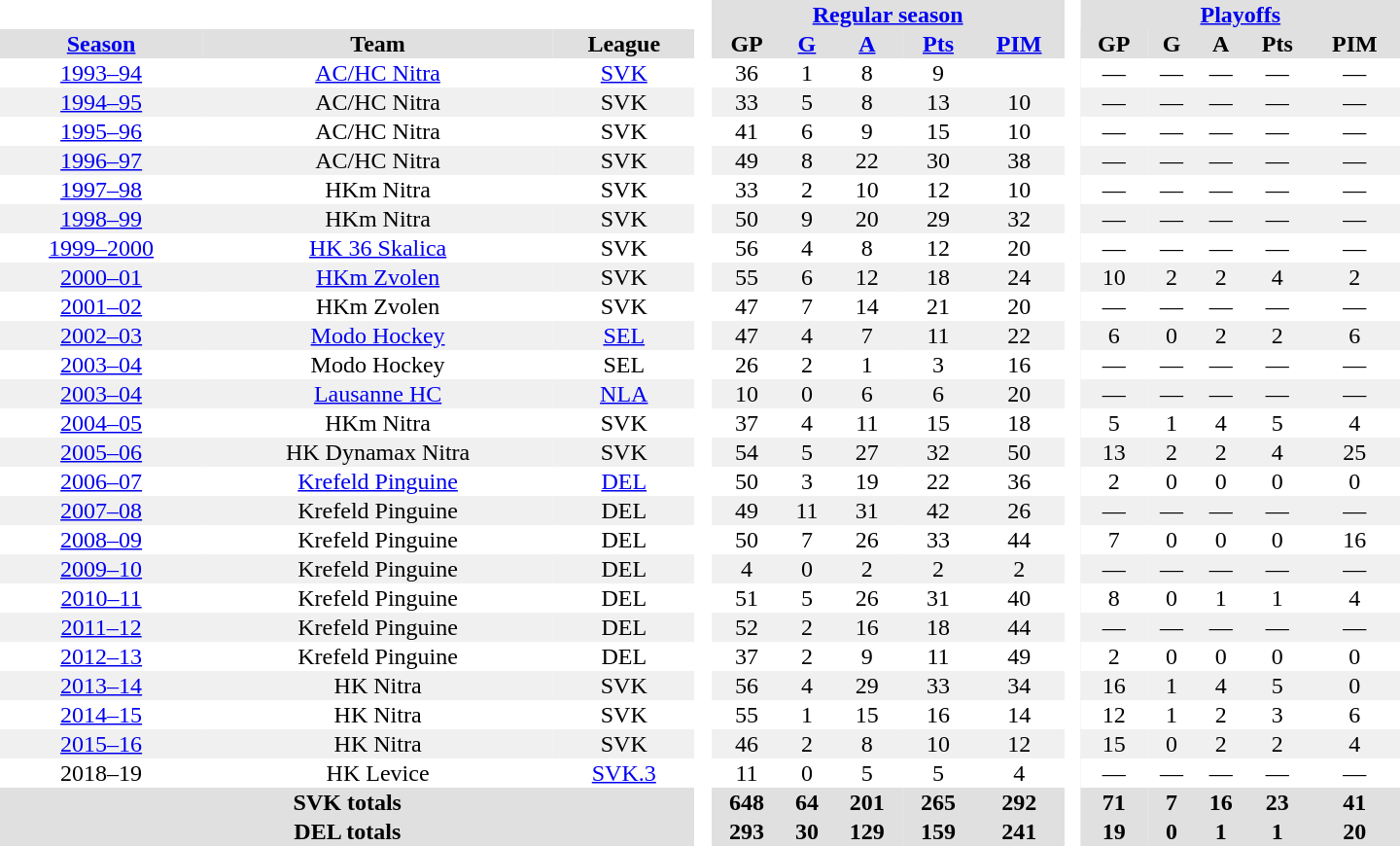<table border="0" cellpadding="1" cellspacing="0" style="text-align:center; width:60em">
<tr bgcolor="#e0e0e0">
<th colspan="3" bgcolor="#ffffff"> </th>
<th rowspan="99" bgcolor="#ffffff"> </th>
<th colspan="5"><a href='#'>Regular season</a></th>
<th rowspan="99" bgcolor="#ffffff"> </th>
<th colspan="5"><a href='#'>Playoffs</a></th>
</tr>
<tr bgcolor="#e0e0e0">
<th><a href='#'>Season</a></th>
<th>Team</th>
<th>League</th>
<th>GP</th>
<th><a href='#'>G</a></th>
<th><a href='#'>A</a></th>
<th><a href='#'>Pts</a></th>
<th><a href='#'>PIM</a></th>
<th>GP</th>
<th>G</th>
<th>A</th>
<th>Pts</th>
<th>PIM</th>
</tr>
<tr>
<td><a href='#'>1993–94</a></td>
<td><a href='#'>AC/HC Nitra</a></td>
<td><a href='#'>SVK</a></td>
<td>36</td>
<td>1</td>
<td>8</td>
<td>9</td>
<td></td>
<td>—</td>
<td>—</td>
<td>—</td>
<td>—</td>
<td>—</td>
</tr>
<tr bgcolor="#f0f0f0">
<td><a href='#'>1994–95</a></td>
<td>AC/HC Nitra</td>
<td>SVK</td>
<td>33</td>
<td>5</td>
<td>8</td>
<td>13</td>
<td>10</td>
<td>—</td>
<td>—</td>
<td>—</td>
<td>—</td>
<td>—</td>
</tr>
<tr>
<td><a href='#'>1995–96</a></td>
<td>AC/HC Nitra</td>
<td>SVK</td>
<td>41</td>
<td>6</td>
<td>9</td>
<td>15</td>
<td>10</td>
<td>—</td>
<td>—</td>
<td>—</td>
<td>—</td>
<td>—</td>
</tr>
<tr bgcolor="#f0f0f0">
<td><a href='#'>1996–97</a></td>
<td>AC/HC Nitra</td>
<td>SVK</td>
<td>49</td>
<td>8</td>
<td>22</td>
<td>30</td>
<td>38</td>
<td>—</td>
<td>—</td>
<td>—</td>
<td>—</td>
<td>—</td>
</tr>
<tr>
<td><a href='#'>1997–98</a></td>
<td>HKm Nitra</td>
<td>SVK</td>
<td>33</td>
<td>2</td>
<td>10</td>
<td>12</td>
<td>10</td>
<td>—</td>
<td>—</td>
<td>—</td>
<td>—</td>
<td>—</td>
</tr>
<tr bgcolor="#f0f0f0">
<td><a href='#'>1998–99</a></td>
<td>HKm Nitra</td>
<td>SVK</td>
<td>50</td>
<td>9</td>
<td>20</td>
<td>29</td>
<td>32</td>
<td>—</td>
<td>—</td>
<td>—</td>
<td>—</td>
<td>—</td>
</tr>
<tr>
<td><a href='#'>1999–2000</a></td>
<td><a href='#'>HK 36 Skalica</a></td>
<td>SVK</td>
<td>56</td>
<td>4</td>
<td>8</td>
<td>12</td>
<td>20</td>
<td>—</td>
<td>—</td>
<td>—</td>
<td>—</td>
<td>—</td>
</tr>
<tr bgcolor="#f0f0f0">
<td><a href='#'>2000–01</a></td>
<td><a href='#'>HKm Zvolen</a></td>
<td>SVK</td>
<td>55</td>
<td>6</td>
<td>12</td>
<td>18</td>
<td>24</td>
<td>10</td>
<td>2</td>
<td>2</td>
<td>4</td>
<td>2</td>
</tr>
<tr>
<td><a href='#'>2001–02</a></td>
<td>HKm Zvolen</td>
<td>SVK</td>
<td>47</td>
<td>7</td>
<td>14</td>
<td>21</td>
<td>20</td>
<td>—</td>
<td>—</td>
<td>—</td>
<td>—</td>
<td>—</td>
</tr>
<tr bgcolor="#f0f0f0">
<td><a href='#'>2002–03</a></td>
<td><a href='#'>Modo Hockey</a></td>
<td><a href='#'>SEL</a></td>
<td>47</td>
<td>4</td>
<td>7</td>
<td>11</td>
<td>22</td>
<td>6</td>
<td>0</td>
<td>2</td>
<td>2</td>
<td>6</td>
</tr>
<tr>
<td><a href='#'>2003–04</a></td>
<td>Modo Hockey</td>
<td>SEL</td>
<td>26</td>
<td>2</td>
<td>1</td>
<td>3</td>
<td>16</td>
<td>—</td>
<td>—</td>
<td>—</td>
<td>—</td>
<td>—</td>
</tr>
<tr bgcolor="#f0f0f0">
<td><a href='#'>2003–04</a></td>
<td><a href='#'>Lausanne HC</a></td>
<td><a href='#'>NLA</a></td>
<td>10</td>
<td>0</td>
<td>6</td>
<td>6</td>
<td>20</td>
<td>—</td>
<td>—</td>
<td>—</td>
<td>—</td>
<td>—</td>
</tr>
<tr>
<td><a href='#'>2004–05</a></td>
<td>HKm Nitra</td>
<td>SVK</td>
<td>37</td>
<td>4</td>
<td>11</td>
<td>15</td>
<td>18</td>
<td>5</td>
<td>1</td>
<td>4</td>
<td>5</td>
<td>4</td>
</tr>
<tr bgcolor="#f0f0f0">
<td><a href='#'>2005–06</a></td>
<td>HK Dynamax Nitra</td>
<td>SVK</td>
<td>54</td>
<td>5</td>
<td>27</td>
<td>32</td>
<td>50</td>
<td>13</td>
<td>2</td>
<td>2</td>
<td>4</td>
<td>25</td>
</tr>
<tr>
<td><a href='#'>2006–07</a></td>
<td><a href='#'>Krefeld Pinguine</a></td>
<td><a href='#'>DEL</a></td>
<td>50</td>
<td>3</td>
<td>19</td>
<td>22</td>
<td>36</td>
<td>2</td>
<td>0</td>
<td>0</td>
<td>0</td>
<td>0</td>
</tr>
<tr bgcolor="#f0f0f0">
<td><a href='#'>2007–08</a></td>
<td>Krefeld Pinguine</td>
<td>DEL</td>
<td>49</td>
<td>11</td>
<td>31</td>
<td>42</td>
<td>26</td>
<td>—</td>
<td>—</td>
<td>—</td>
<td>—</td>
<td>—</td>
</tr>
<tr>
<td><a href='#'>2008–09</a></td>
<td>Krefeld Pinguine</td>
<td>DEL</td>
<td>50</td>
<td>7</td>
<td>26</td>
<td>33</td>
<td>44</td>
<td>7</td>
<td>0</td>
<td>0</td>
<td>0</td>
<td>16</td>
</tr>
<tr bgcolor="#f0f0f0">
<td><a href='#'>2009–10</a></td>
<td>Krefeld Pinguine</td>
<td>DEL</td>
<td>4</td>
<td>0</td>
<td>2</td>
<td>2</td>
<td>2</td>
<td>—</td>
<td>—</td>
<td>—</td>
<td>—</td>
<td>—</td>
</tr>
<tr>
<td><a href='#'>2010–11</a></td>
<td>Krefeld Pinguine</td>
<td>DEL</td>
<td>51</td>
<td>5</td>
<td>26</td>
<td>31</td>
<td>40</td>
<td>8</td>
<td>0</td>
<td>1</td>
<td>1</td>
<td>4</td>
</tr>
<tr bgcolor="#f0f0f0">
<td><a href='#'>2011–12</a></td>
<td>Krefeld Pinguine</td>
<td>DEL</td>
<td>52</td>
<td>2</td>
<td>16</td>
<td>18</td>
<td>44</td>
<td>—</td>
<td>—</td>
<td>—</td>
<td>—</td>
<td>—</td>
</tr>
<tr>
<td><a href='#'>2012–13</a></td>
<td>Krefeld Pinguine</td>
<td>DEL</td>
<td>37</td>
<td>2</td>
<td>9</td>
<td>11</td>
<td>49</td>
<td>2</td>
<td>0</td>
<td>0</td>
<td>0</td>
<td>0</td>
</tr>
<tr bgcolor="#f0f0f0">
<td><a href='#'>2013–14</a></td>
<td>HK Nitra</td>
<td>SVK</td>
<td>56</td>
<td>4</td>
<td>29</td>
<td>33</td>
<td>34</td>
<td>16</td>
<td>1</td>
<td>4</td>
<td>5</td>
<td>0</td>
</tr>
<tr>
<td><a href='#'>2014–15</a></td>
<td>HK Nitra</td>
<td>SVK</td>
<td>55</td>
<td>1</td>
<td>15</td>
<td>16</td>
<td>14</td>
<td>12</td>
<td>1</td>
<td>2</td>
<td>3</td>
<td>6</td>
</tr>
<tr bgcolor="#f0f0f0">
<td><a href='#'>2015–16</a></td>
<td>HK Nitra</td>
<td>SVK</td>
<td>46</td>
<td>2</td>
<td>8</td>
<td>10</td>
<td>12</td>
<td>15</td>
<td>0</td>
<td>2</td>
<td>2</td>
<td>4</td>
</tr>
<tr>
<td>2018–19</td>
<td>HK Levice</td>
<td><a href='#'>SVK.3</a></td>
<td>11</td>
<td>0</td>
<td>5</td>
<td>5</td>
<td>4</td>
<td>—</td>
<td>—</td>
<td>—</td>
<td>—</td>
<td>—</td>
</tr>
<tr bgcolor="#e0e0e0">
<th colspan="3">SVK totals</th>
<th>648</th>
<th>64</th>
<th>201</th>
<th>265</th>
<th>292</th>
<th>71</th>
<th>7</th>
<th>16</th>
<th>23</th>
<th>41</th>
</tr>
<tr bgcolor="#e0e0e0">
<th colspan="3">DEL totals</th>
<th>293</th>
<th>30</th>
<th>129</th>
<th>159</th>
<th>241</th>
<th>19</th>
<th>0</th>
<th>1</th>
<th>1</th>
<th>20</th>
</tr>
</table>
